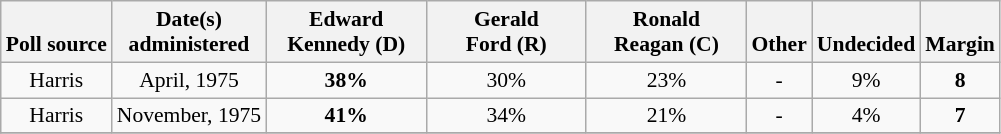<table class="wikitable sortable" style="text-align:center;font-size:90%;line-height:17px">
<tr valign= bottom>
<th>Poll source</th>
<th>Date(s)<br>administered</th>
<th class="unsortable" style="width:100px;">Edward<br>Kennedy (D)</th>
<th class="unsortable" style="width:100px;">Gerald<br>Ford (R)</th>
<th class="unsortable" style="width:100px;">Ronald<br>Reagan (C)</th>
<th class="unsortable">Other</th>
<th class="unsortable">Undecided</th>
<th>Margin</th>
</tr>
<tr>
<td align="center">Harris</td>
<td>April, 1975</td>
<td><strong>38%</strong></td>
<td align="center">30%</td>
<td align="center">23%</td>
<td align="center">-</td>
<td align="center">9%</td>
<td><strong>8</strong></td>
</tr>
<tr>
<td align="center">Harris</td>
<td>November, 1975</td>
<td><strong>41%</strong></td>
<td align="center">34%</td>
<td align="center">21%</td>
<td align="center">-</td>
<td align="center">4%</td>
<td><strong>7</strong></td>
</tr>
<tr>
</tr>
</table>
